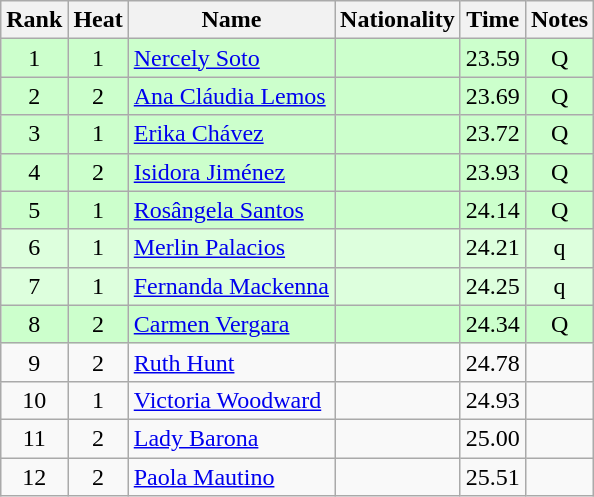<table class="wikitable sortable" style="text-align:center">
<tr>
<th>Rank</th>
<th>Heat</th>
<th>Name</th>
<th>Nationality</th>
<th>Time</th>
<th>Notes</th>
</tr>
<tr bgcolor=ccffcc>
<td>1</td>
<td>1</td>
<td align=left><a href='#'>Nercely Soto</a></td>
<td align=left></td>
<td>23.59</td>
<td>Q</td>
</tr>
<tr bgcolor=ccffcc>
<td>2</td>
<td>2</td>
<td align=left><a href='#'>Ana Cláudia Lemos</a></td>
<td align=left></td>
<td>23.69</td>
<td>Q</td>
</tr>
<tr bgcolor=ccffcc>
<td>3</td>
<td>1</td>
<td align=left><a href='#'>Erika Chávez</a></td>
<td align=left></td>
<td>23.72</td>
<td>Q</td>
</tr>
<tr bgcolor=ccffcc>
<td>4</td>
<td>2</td>
<td align=left><a href='#'>Isidora Jiménez</a></td>
<td align=left></td>
<td>23.93</td>
<td>Q</td>
</tr>
<tr bgcolor=ccffcc>
<td>5</td>
<td>1</td>
<td align=left><a href='#'>Rosângela Santos</a></td>
<td align=left></td>
<td>24.14</td>
<td>Q</td>
</tr>
<tr bgcolor=ddffdd>
<td>6</td>
<td>1</td>
<td align=left><a href='#'>Merlin Palacios</a></td>
<td align=left></td>
<td>24.21</td>
<td>q</td>
</tr>
<tr bgcolor=ddffdd>
<td>7</td>
<td>1</td>
<td align=left><a href='#'>Fernanda Mackenna</a></td>
<td align=left></td>
<td>24.25</td>
<td>q</td>
</tr>
<tr bgcolor=ccffcc>
<td>8</td>
<td>2</td>
<td align=left><a href='#'>Carmen Vergara</a></td>
<td align=left></td>
<td>24.34</td>
<td>Q</td>
</tr>
<tr>
<td>9</td>
<td>2</td>
<td align=left><a href='#'>Ruth Hunt</a></td>
<td align=left></td>
<td>24.78</td>
<td></td>
</tr>
<tr>
<td>10</td>
<td>1</td>
<td align=left><a href='#'>Victoria Woodward</a></td>
<td align=left></td>
<td>24.93</td>
<td></td>
</tr>
<tr>
<td>11</td>
<td>2</td>
<td align=left><a href='#'>Lady Barona</a></td>
<td align=left></td>
<td>25.00</td>
<td></td>
</tr>
<tr>
<td>12</td>
<td>2</td>
<td align=left><a href='#'>Paola Mautino</a></td>
<td align=left></td>
<td>25.51</td>
<td></td>
</tr>
</table>
